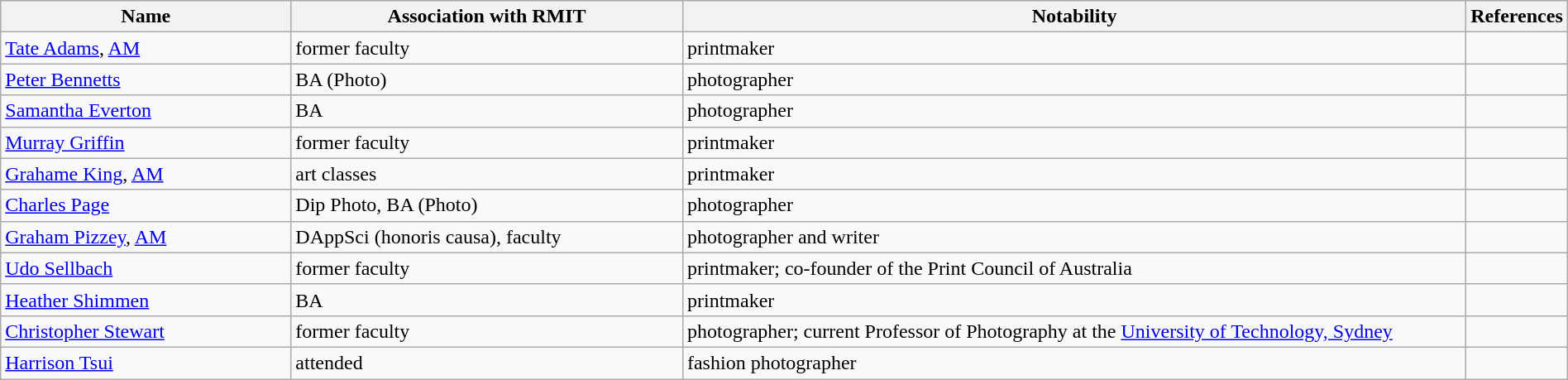<table class="wikitable sortable" style="width:100%">
<tr>
<th style="width:*;">Name</th>
<th style="width:25%;">Association with RMIT</th>
<th style="width:50%;">Notability</th>
<th style="width:5%;" class="unsortable">References</th>
</tr>
<tr>
<td><a href='#'>Tate Adams</a>, <a href='#'>AM</a></td>
<td>former faculty</td>
<td>printmaker</td>
<td></td>
</tr>
<tr>
<td><a href='#'>Peter Bennetts</a></td>
<td>BA (Photo)</td>
<td>photographer</td>
<td></td>
</tr>
<tr>
<td><a href='#'>Samantha Everton</a></td>
<td>BA</td>
<td>photographer</td>
<td></td>
</tr>
<tr>
<td><a href='#'>Murray Griffin</a></td>
<td>former faculty</td>
<td>printmaker</td>
<td></td>
</tr>
<tr>
<td><a href='#'>Grahame King</a>, <a href='#'>AM</a></td>
<td>art classes</td>
<td>printmaker</td>
<td></td>
</tr>
<tr>
<td><a href='#'>Charles Page</a></td>
<td>Dip Photo, BA (Photo)</td>
<td>photographer</td>
<td></td>
</tr>
<tr>
<td><a href='#'>Graham Pizzey</a>, <a href='#'>AM</a></td>
<td>DAppSci (honoris causa), faculty</td>
<td>photographer and writer</td>
<td></td>
</tr>
<tr>
<td><a href='#'>Udo Sellbach</a></td>
<td>former faculty</td>
<td>printmaker; co-founder of the Print Council of Australia</td>
<td></td>
</tr>
<tr>
<td><a href='#'>Heather Shimmen</a></td>
<td>BA</td>
<td>printmaker</td>
<td></td>
</tr>
<tr>
<td><a href='#'>Christopher Stewart</a></td>
<td>former faculty</td>
<td>photographer; current Professor of Photography at the <a href='#'>University of Technology, Sydney</a></td>
<td></td>
</tr>
<tr>
<td><a href='#'>Harrison Tsui</a></td>
<td>attended</td>
<td>fashion photographer</td>
<td></td>
</tr>
</table>
